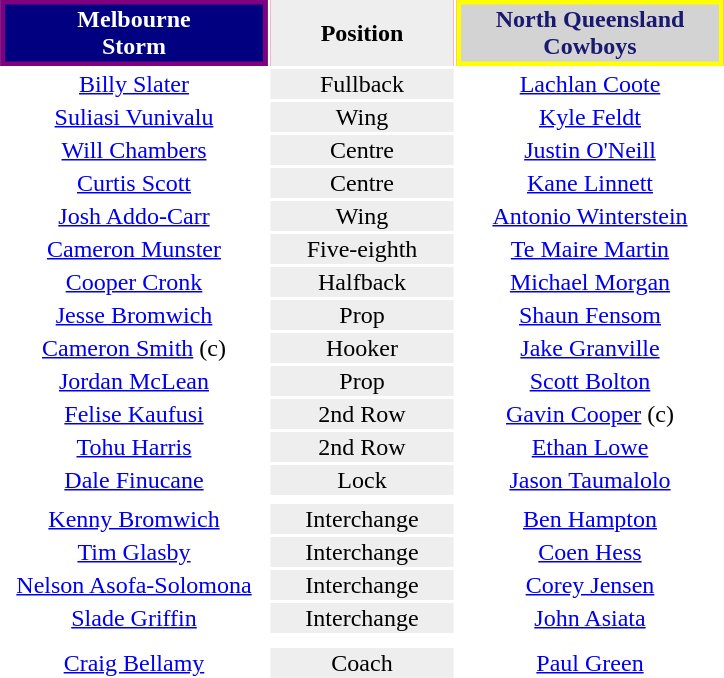<table style="margin: 1em auto 1em auto">
<tr style="background:#f03;">
</tr>
<tr style="background:#f03;">
<th align="centre" style="width:170px; border:3px solid purple; background: navy; color: white ">Melbourne<br>Storm</th>
<th style="width:120px; text-align:center; background:#eee; color:black;">Position</th>
<th align="centre" style="width:170px; border:3px solid yellow; background:lightgray; color:midnightblue">North Queensland Cowboys</th>
</tr>
<tr style="text-align:center;">
<td><a href='#'>Billy Slater</a></td>
<td style="text-align:center; background:#eee;">Fullback</td>
<td><a href='#'>Lachlan Coote</a></td>
</tr>
<tr style="text-align:center;">
<td><a href='#'>Suliasi Vunivalu</a></td>
<td style="background:#eee;">Wing</td>
<td><a href='#'>Kyle Feldt</a></td>
</tr>
<tr style="text-align:center;">
<td><a href='#'>Will Chambers</a></td>
<td style="text-align:center; background:#eee;">Centre</td>
<td><a href='#'>Justin O'Neill</a></td>
</tr>
<tr style="text-align:center;">
<td><a href='#'>Curtis Scott</a></td>
<td style="background:#eee;">Centre</td>
<td><a href='#'>Kane Linnett</a></td>
</tr>
<tr style="text-align:center;">
<td><a href='#'>Josh Addo-Carr</a></td>
<td style="text-align:center; background:#eee;">Wing</td>
<td><a href='#'>Antonio Winterstein</a></td>
</tr>
<tr style="text-align:center;">
<td><a href='#'>Cameron Munster</a></td>
<td style="background:#eee;">Five-eighth</td>
<td><a href='#'>Te Maire Martin</a></td>
</tr>
<tr style="text-align:center;">
<td><a href='#'>Cooper Cronk</a></td>
<td style="background:#eee;">Halfback</td>
<td><a href='#'>Michael Morgan</a></td>
</tr>
<tr style="text-align:center;">
<td><a href='#'>Jesse Bromwich</a></td>
<td style="background:#eee;">Prop</td>
<td><a href='#'>Shaun Fensom</a></td>
</tr>
<tr style="text-align:center;">
<td><a href='#'>Cameron Smith</a> (c)</td>
<td style="background:#eee;">Hooker</td>
<td><a href='#'>Jake Granville</a></td>
</tr>
<tr style="text-align:center;">
<td><a href='#'>Jordan McLean</a></td>
<td style="background:#eee;">Prop</td>
<td><a href='#'>Scott Bolton</a></td>
</tr>
<tr style="text-align:center;">
<td><a href='#'>Felise Kaufusi</a></td>
<td style="background:#eee;">2nd Row</td>
<td><a href='#'>Gavin Cooper</a> (c)</td>
</tr>
<tr style="text-align:center;">
<td><a href='#'>Tohu Harris</a></td>
<td style="background:#eee;">2nd Row</td>
<td><a href='#'>Ethan Lowe</a></td>
</tr>
<tr style="text-align:center;">
<td><a href='#'>Dale Finucane</a></td>
<td style="background:#eee;">Lock</td>
<td><a href='#'>Jason Taumalolo</a></td>
</tr>
<tr>
<td></td>
<td></td>
</tr>
<tr style="text-align:center;">
<td><a href='#'>Kenny Bromwich</a></td>
<td style="background:#eee;">Interchange</td>
<td><a href='#'>Ben Hampton</a></td>
</tr>
<tr style="text-align:center;">
<td><a href='#'>Tim Glasby</a></td>
<td style="background:#eee;">Interchange</td>
<td><a href='#'>Coen Hess</a></td>
</tr>
<tr style="text-align:center;">
<td><a href='#'>Nelson Asofa-Solomona</a></td>
<td style="background:#eee;">Interchange</td>
<td><a href='#'>Corey Jensen</a></td>
</tr>
<tr style="text-align:center;">
<td><a href='#'>Slade Griffin</a></td>
<td style="background:#eee;">Interchange</td>
<td><a href='#'>John Asiata</a></td>
</tr>
<tr>
<td></td>
</tr>
<tr>
<td></td>
</tr>
<tr style="text-align:center;">
<td><a href='#'>Craig Bellamy</a></td>
<td style="background:#eee;">Coach</td>
<td><a href='#'>Paul Green</a></td>
</tr>
</table>
